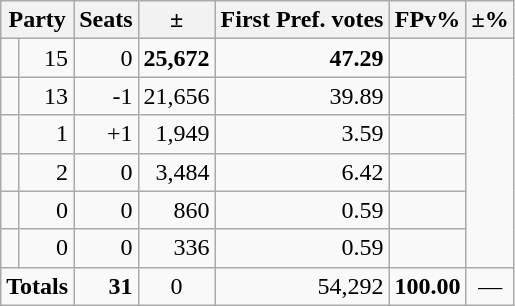<table class=wikitable>
<tr>
<th colspan=2 align=center>Party</th>
<th valign=top>Seats</th>
<th valign=top>±</th>
<th valign=top>First Pref. votes</th>
<th valign=top>FPv%</th>
<th valign=top>±%</th>
</tr>
<tr>
<td></td>
<td align=right>15</td>
<td align=right>0</td>
<td align=right><strong>25,672</strong></td>
<td align=right><strong>47.29</strong></td>
<td align=right></td>
</tr>
<tr>
<td></td>
<td align=right>13</td>
<td align=right>-1</td>
<td align=right>21,656</td>
<td align=right>39.89</td>
<td align=right></td>
</tr>
<tr>
<td></td>
<td align=right>1</td>
<td align=right>+1</td>
<td align=right>1,949</td>
<td align=right>3.59</td>
<td align=right></td>
</tr>
<tr>
<td></td>
<td align=right>2</td>
<td align=right>0</td>
<td align=right>3,484</td>
<td align=right>6.42</td>
<td align=right></td>
</tr>
<tr>
<td></td>
<td align=right>0</td>
<td align=right>0</td>
<td align=right>860</td>
<td align=right>0.59</td>
<td align=right></td>
</tr>
<tr>
<td></td>
<td align=right>0</td>
<td align=right>0</td>
<td align=right>336</td>
<td align=right>0.59</td>
<td align=right></td>
</tr>
<tr>
<td colspan=2 align=center><strong>Totals</strong></td>
<td align=right><strong>31</strong></td>
<td align=center>0</td>
<td align=right>54,292</td>
<td align=center><strong>100.00</strong></td>
<td align=center>—</td>
</tr>
</table>
